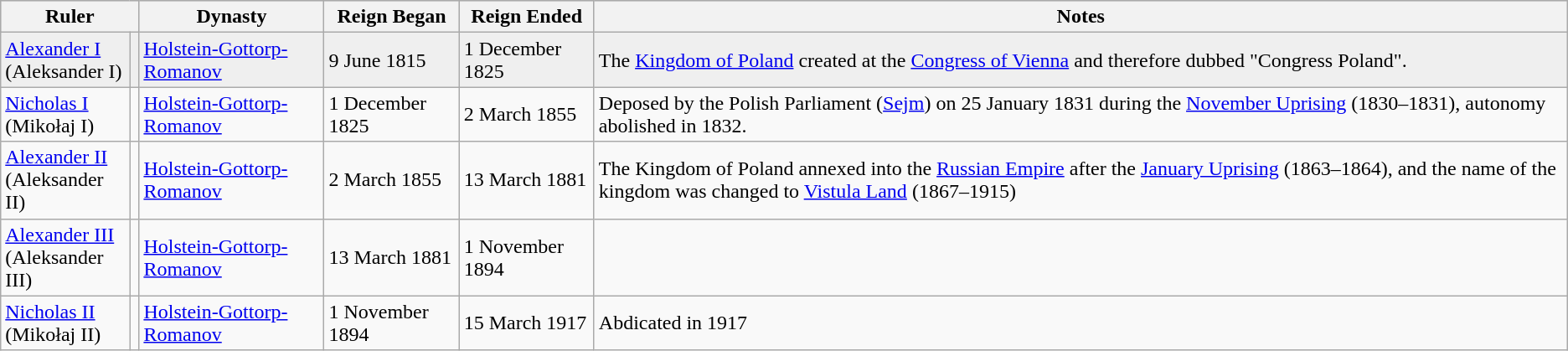<table class="wikitable">
<tr bgcolor=#cccccc>
<th colspan=2>Ruler</th>
<th>Dynasty</th>
<th>Reign Began</th>
<th>Reign Ended</th>
<th>Notes</th>
</tr>
<tr bgcolor=#EFEFEF>
<td><a href='#'>Alexander I</a><br>(Aleksander I)</td>
<td></td>
<td><a href='#'>Holstein-Gottorp-Romanov</a></td>
<td>9 June 1815</td>
<td>1 December 1825</td>
<td>The <a href='#'>Kingdom of Poland</a> created at the <a href='#'>Congress of Vienna</a> and therefore dubbed "Congress Poland".</td>
</tr>
<tr>
<td><a href='#'>Nicholas I</a><br>(Mikołaj I)</td>
<td></td>
<td><a href='#'>Holstein-Gottorp-Romanov</a></td>
<td>1 December 1825</td>
<td>2 March 1855</td>
<td>Deposed by the Polish Parliament (<a href='#'>Sejm</a>) on 25 January 1831 during the <a href='#'>November Uprising</a> (1830–1831), autonomy abolished in 1832.</td>
</tr>
<tr>
<td><a href='#'>Alexander II</a><br>(Aleksander II)</td>
<td></td>
<td><a href='#'>Holstein-Gottorp-Romanov</a></td>
<td>2 March 1855</td>
<td>13 March 1881</td>
<td>The Kingdom of Poland annexed into the <a href='#'>Russian Empire</a> after the <a href='#'>January Uprising</a> (1863–1864), and the name of the kingdom was changed to <a href='#'>Vistula Land</a> (1867–1915)</td>
</tr>
<tr>
<td><a href='#'>Alexander III</a><br>(Aleksander III)</td>
<td></td>
<td><a href='#'>Holstein-Gottorp-Romanov</a></td>
<td>13 March 1881</td>
<td>1 November 1894</td>
<td></td>
</tr>
<tr>
<td><a href='#'>Nicholas II</a><br>(Mikołaj II)</td>
<td></td>
<td><a href='#'>Holstein-Gottorp-Romanov</a></td>
<td>1 November 1894</td>
<td>15 March 1917</td>
<td>Abdicated in 1917</td>
</tr>
</table>
